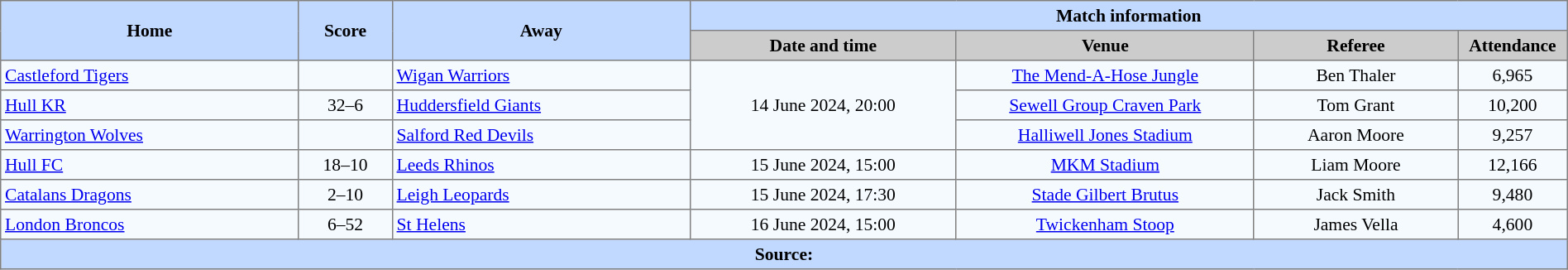<table border=1 style="border-collapse:collapse; font-size:90%; text-align:center;" cellpadding=3 cellspacing=0 width=100%>
<tr style="background:#C1D8ff;">
<th scope="col" rowspan=2 width=19%>Home</th>
<th scope="col" rowspan=2 width=6%>Score</th>
<th scope="col" rowspan=2 width=19%>Away</th>
<th colspan=4>Match information</th>
</tr>
<tr style="background:#CCCCCC;">
<th scope="col" width=17%>Date and time</th>
<th scope="col" width=19%>Venue</th>
<th scope="col" width=13%>Referee</th>
<th scope="col" width=7%>Attendance</th>
</tr>
<tr style="background:#F5FAFF;">
<td style="text-align:left;"> <a href='#'>Castleford Tigers</a></td>
<td></td>
<td style="text-align:left;"> <a href='#'>Wigan Warriors</a></td>
<td Rowspan=3>14 June 2024, 20:00</td>
<td><a href='#'>The Mend-A-Hose Jungle</a></td>
<td>Ben Thaler</td>
<td>6,965</td>
</tr>
<tr style="background:#F5FAFF;">
<td style="text-align:left;"> <a href='#'>Hull KR</a></td>
<td>32–6</td>
<td style="text-align:left;"> <a href='#'>Huddersfield Giants</a></td>
<td><a href='#'>Sewell Group Craven Park</a></td>
<td>Tom Grant</td>
<td>10,200</td>
</tr>
<tr style="background:#F5FAFF;">
<td style="text-align:left;"> <a href='#'>Warrington Wolves</a></td>
<td></td>
<td style="text-align:left;"> <a href='#'>Salford Red Devils</a></td>
<td><a href='#'>Halliwell Jones Stadium</a></td>
<td>Aaron Moore</td>
<td>9,257</td>
</tr>
<tr style="background:#F5FAFF;">
<td style="text-align:left;"> <a href='#'>Hull FC</a></td>
<td>18–10</td>
<td style="text-align:left;"> <a href='#'>Leeds Rhinos</a></td>
<td>15 June 2024, 15:00</td>
<td><a href='#'>MKM Stadium</a></td>
<td>Liam Moore</td>
<td>12,166</td>
</tr>
<tr style="background:#F5FAFF;">
<td style="text-align:left;"> <a href='#'>Catalans Dragons</a></td>
<td>2–10</td>
<td style="text-align:left;"> <a href='#'>Leigh Leopards</a></td>
<td>15 June 2024, 17:30</td>
<td><a href='#'>Stade Gilbert Brutus</a></td>
<td>Jack Smith</td>
<td>9,480</td>
</tr>
<tr style="background:#F5FAFF;">
<td style="text-align:left;"> <a href='#'>London Broncos</a></td>
<td>6–52</td>
<td style="text-align:left;"> <a href='#'>St Helens</a></td>
<td>16 June 2024, 15:00</td>
<td><a href='#'>Twickenham Stoop</a></td>
<td>James Vella</td>
<td>4,600</td>
</tr>
<tr style="background:#c1d8ff;">
<th colspan=7>Source:</th>
</tr>
</table>
